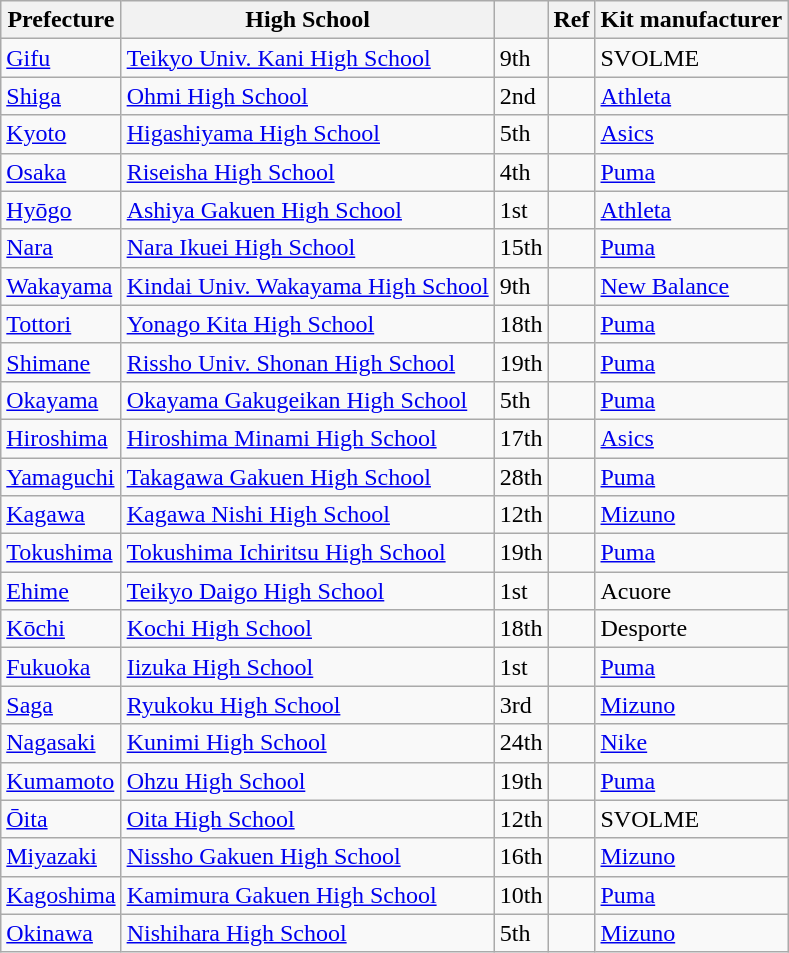<table class = "wikitable" style = "text-align:left">
<tr>
<th>Prefecture</th>
<th>High School</th>
<th></th>
<th>Ref</th>
<th>Kit manufacturer</th>
</tr>
<tr>
<td><a href='#'>Gifu</a></td>
<td><a href='#'>Teikyo Univ. Kani High School</a></td>
<td>9th</td>
<td></td>
<td> SVOLME</td>
</tr>
<tr>
<td><a href='#'>Shiga</a></td>
<td><a href='#'>Ohmi High School</a></td>
<td>2nd</td>
<td></td>
<td> <a href='#'>Athleta</a></td>
</tr>
<tr>
<td><a href='#'>Kyoto</a></td>
<td><a href='#'>Higashiyama High School</a></td>
<td>5th</td>
<td></td>
<td> <a href='#'>Asics</a></td>
</tr>
<tr>
<td><a href='#'>Osaka</a></td>
<td><a href='#'>Riseisha High School</a></td>
<td>4th</td>
<td></td>
<td> <a href='#'>Puma</a></td>
</tr>
<tr>
<td><a href='#'>Hyōgo</a></td>
<td><a href='#'>Ashiya Gakuen High School</a></td>
<td>1st</td>
<td></td>
<td> <a href='#'>Athleta</a></td>
</tr>
<tr>
<td><a href='#'>Nara</a></td>
<td><a href='#'>Nara Ikuei High School</a></td>
<td>15th</td>
<td></td>
<td> <a href='#'>Puma</a></td>
</tr>
<tr>
<td><a href='#'>Wakayama</a></td>
<td><a href='#'>Kindai Univ. Wakayama High School</a></td>
<td>9th</td>
<td></td>
<td> <a href='#'>New Balance</a></td>
</tr>
<tr>
<td><a href='#'>Tottori</a></td>
<td><a href='#'>Yonago Kita High School</a></td>
<td>18th</td>
<td></td>
<td> <a href='#'>Puma</a></td>
</tr>
<tr>
<td><a href='#'>Shimane</a></td>
<td><a href='#'>Rissho Univ. Shonan High School</a></td>
<td>19th</td>
<td></td>
<td> <a href='#'>Puma</a></td>
</tr>
<tr>
<td><a href='#'>Okayama</a></td>
<td><a href='#'>Okayama Gakugeikan High School</a></td>
<td>5th</td>
<td></td>
<td> <a href='#'>Puma</a></td>
</tr>
<tr>
<td><a href='#'>Hiroshima</a></td>
<td><a href='#'>Hiroshima Minami High School</a></td>
<td>17th</td>
<td></td>
<td> <a href='#'>Asics</a></td>
</tr>
<tr>
<td><a href='#'>Yamaguchi</a></td>
<td><a href='#'>Takagawa Gakuen High School</a></td>
<td>28th</td>
<td></td>
<td> <a href='#'>Puma</a></td>
</tr>
<tr>
<td><a href='#'>Kagawa</a></td>
<td><a href='#'>Kagawa Nishi High School</a></td>
<td>12th</td>
<td></td>
<td> <a href='#'>Mizuno</a></td>
</tr>
<tr>
<td><a href='#'>Tokushima</a></td>
<td><a href='#'>Tokushima Ichiritsu High School</a></td>
<td>19th</td>
<td></td>
<td> <a href='#'>Puma</a></td>
</tr>
<tr>
<td><a href='#'>Ehime</a></td>
<td><a href='#'>Teikyo Daigo High School</a></td>
<td>1st</td>
<td></td>
<td> Acuore</td>
</tr>
<tr>
<td><a href='#'>Kōchi</a></td>
<td><a href='#'>Kochi High School</a></td>
<td>18th</td>
<td></td>
<td> Desporte</td>
</tr>
<tr>
<td><a href='#'>Fukuoka</a></td>
<td><a href='#'>Iizuka High School</a></td>
<td>1st</td>
<td></td>
<td> <a href='#'>Puma</a></td>
</tr>
<tr>
<td><a href='#'>Saga</a></td>
<td><a href='#'>Ryukoku High School</a></td>
<td>3rd</td>
<td></td>
<td> <a href='#'>Mizuno</a></td>
</tr>
<tr>
<td><a href='#'>Nagasaki</a></td>
<td><a href='#'>Kunimi High School</a></td>
<td>24th</td>
<td></td>
<td> <a href='#'>Nike</a></td>
</tr>
<tr>
<td><a href='#'>Kumamoto</a></td>
<td><a href='#'>Ohzu High School</a></td>
<td>19th</td>
<td></td>
<td> <a href='#'>Puma</a></td>
</tr>
<tr>
<td><a href='#'>Ōita</a></td>
<td><a href='#'>Oita High School</a></td>
<td>12th</td>
<td></td>
<td> SVOLME</td>
</tr>
<tr>
<td><a href='#'>Miyazaki</a></td>
<td><a href='#'>Nissho Gakuen High School</a></td>
<td>16th</td>
<td></td>
<td> <a href='#'>Mizuno</a></td>
</tr>
<tr>
<td><a href='#'>Kagoshima</a></td>
<td><a href='#'>Kamimura Gakuen High School</a></td>
<td>10th</td>
<td></td>
<td> <a href='#'>Puma</a></td>
</tr>
<tr>
<td><a href='#'>Okinawa</a></td>
<td><a href='#'>Nishihara High School</a></td>
<td>5th</td>
<td></td>
<td> <a href='#'>Mizuno</a></td>
</tr>
</table>
